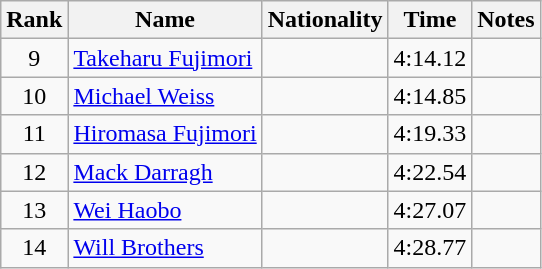<table class="wikitable sortable" style="text-align:center">
<tr>
<th>Rank</th>
<th>Name</th>
<th>Nationality</th>
<th>Time</th>
<th>Notes</th>
</tr>
<tr>
<td>9</td>
<td align=left><a href='#'>Takeharu Fujimori</a></td>
<td align=left></td>
<td>4:14.12</td>
<td></td>
</tr>
<tr>
<td>10</td>
<td align=left><a href='#'>Michael Weiss</a></td>
<td align=left></td>
<td>4:14.85</td>
<td></td>
</tr>
<tr>
<td>11</td>
<td align=left><a href='#'>Hiromasa Fujimori</a></td>
<td align=left></td>
<td>4:19.33</td>
<td></td>
</tr>
<tr>
<td>12</td>
<td align=left><a href='#'>Mack Darragh</a></td>
<td align=left></td>
<td>4:22.54</td>
<td></td>
</tr>
<tr>
<td>13</td>
<td align=left><a href='#'>Wei Haobo</a></td>
<td align=left></td>
<td>4:27.07</td>
<td></td>
</tr>
<tr>
<td>14</td>
<td align=left><a href='#'>Will Brothers</a></td>
<td align=left></td>
<td>4:28.77</td>
<td></td>
</tr>
</table>
